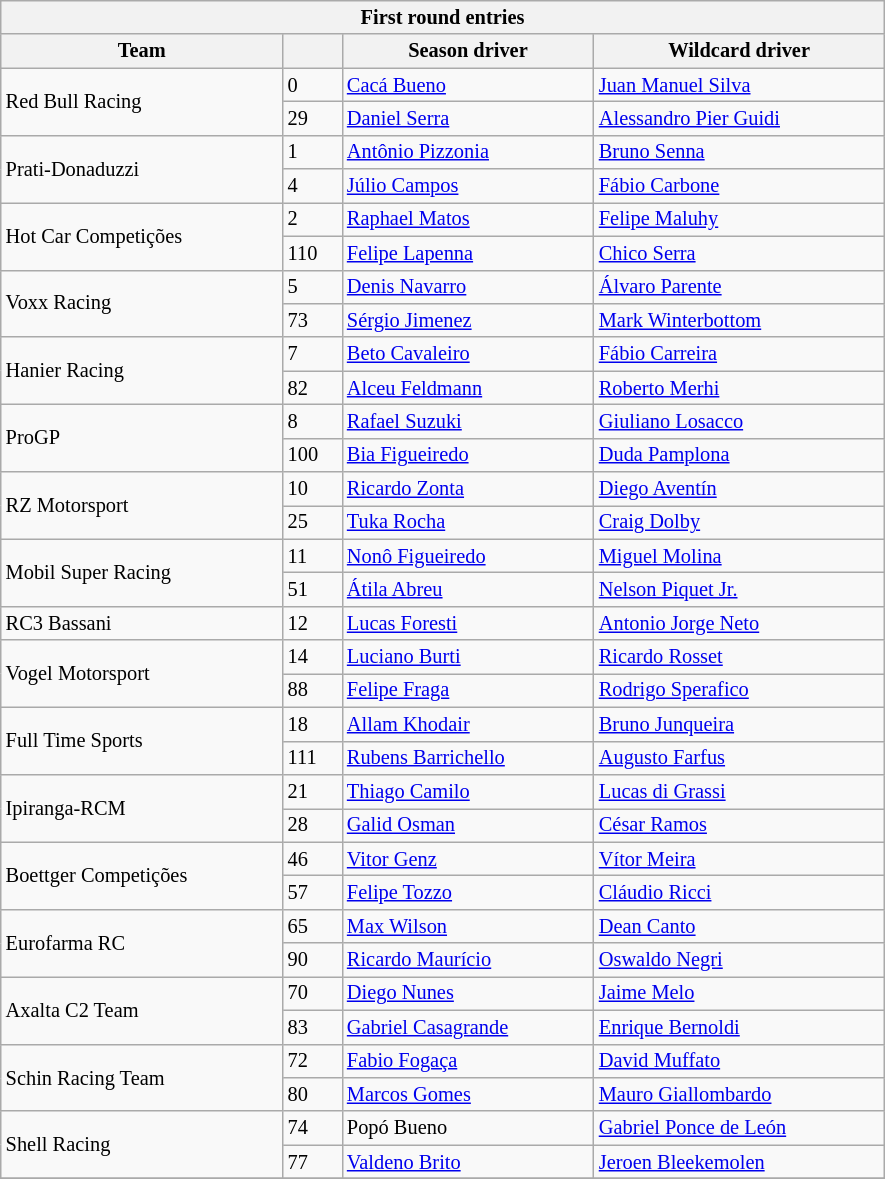<table class="wikitable collapsible collapsed" width=57.5% style="font-size: 85%; max-width: 590px">
<tr>
<th colspan="5">First round entries</th>
</tr>
<tr>
<th>Team</th>
<th></th>
<th>Season driver</th>
<th>Wildcard driver</th>
</tr>
<tr>
<td rowspan=2>Red Bull Racing</td>
<td>0</td>
<td> <a href='#'>Cacá Bueno</a></td>
<td> <a href='#'>Juan Manuel Silva</a></td>
</tr>
<tr>
<td>29</td>
<td> <a href='#'>Daniel Serra</a></td>
<td> <a href='#'>Alessandro Pier Guidi</a></td>
</tr>
<tr>
<td rowspan=2>Prati-Donaduzzi</td>
<td>1</td>
<td> <a href='#'>Antônio Pizzonia</a></td>
<td> <a href='#'>Bruno Senna</a></td>
</tr>
<tr>
<td>4</td>
<td> <a href='#'>Júlio Campos</a></td>
<td> <a href='#'>Fábio Carbone</a></td>
</tr>
<tr>
<td rowspan=2>Hot Car Competições</td>
<td>2</td>
<td> <a href='#'>Raphael Matos</a></td>
<td> <a href='#'>Felipe Maluhy</a></td>
</tr>
<tr>
<td>110</td>
<td> <a href='#'>Felipe Lapenna</a></td>
<td> <a href='#'>Chico Serra</a></td>
</tr>
<tr>
<td rowspan=2>Voxx Racing</td>
<td>5</td>
<td> <a href='#'>Denis Navarro</a></td>
<td> <a href='#'>Álvaro Parente</a></td>
</tr>
<tr>
<td>73</td>
<td> <a href='#'>Sérgio Jimenez</a></td>
<td> <a href='#'>Mark Winterbottom</a></td>
</tr>
<tr>
<td rowspan=2>Hanier Racing</td>
<td>7</td>
<td> <a href='#'>Beto Cavaleiro</a></td>
<td> <a href='#'>Fábio Carreira</a></td>
</tr>
<tr>
<td>82</td>
<td> <a href='#'>Alceu Feldmann</a></td>
<td> <a href='#'>Roberto Merhi</a></td>
</tr>
<tr>
<td rowspan=2>ProGP</td>
<td>8</td>
<td> <a href='#'>Rafael Suzuki</a></td>
<td> <a href='#'>Giuliano Losacco</a></td>
</tr>
<tr>
<td>100</td>
<td> <a href='#'>Bia Figueiredo</a></td>
<td> <a href='#'>Duda Pamplona</a></td>
</tr>
<tr>
<td rowspan=2>RZ Motorsport</td>
<td>10</td>
<td> <a href='#'>Ricardo Zonta</a></td>
<td> <a href='#'>Diego Aventín</a></td>
</tr>
<tr>
<td>25</td>
<td> <a href='#'>Tuka Rocha</a></td>
<td> <a href='#'>Craig Dolby</a></td>
</tr>
<tr>
<td rowspan=2>Mobil Super Racing</td>
<td>11</td>
<td> <a href='#'>Nonô Figueiredo</a></td>
<td> <a href='#'>Miguel Molina</a></td>
</tr>
<tr>
<td>51</td>
<td> <a href='#'>Átila Abreu</a></td>
<td> <a href='#'>Nelson Piquet Jr.</a></td>
</tr>
<tr>
<td>RC3 Bassani</td>
<td>12</td>
<td> <a href='#'>Lucas Foresti</a></td>
<td> <a href='#'>Antonio Jorge Neto</a></td>
</tr>
<tr>
<td rowspan=2>Vogel Motorsport</td>
<td>14</td>
<td> <a href='#'>Luciano Burti</a></td>
<td> <a href='#'>Ricardo Rosset</a></td>
</tr>
<tr>
<td>88</td>
<td> <a href='#'>Felipe Fraga</a></td>
<td> <a href='#'>Rodrigo Sperafico</a></td>
</tr>
<tr>
<td rowspan=2>Full Time Sports</td>
<td>18</td>
<td> <a href='#'>Allam Khodair</a></td>
<td> <a href='#'>Bruno Junqueira</a></td>
</tr>
<tr>
<td>111</td>
<td> <a href='#'>Rubens Barrichello</a></td>
<td> <a href='#'>Augusto Farfus</a></td>
</tr>
<tr>
<td rowspan=2>Ipiranga-RCM</td>
<td>21</td>
<td> <a href='#'>Thiago Camilo</a></td>
<td> <a href='#'>Lucas di Grassi</a></td>
</tr>
<tr>
<td>28</td>
<td> <a href='#'>Galid Osman</a></td>
<td> <a href='#'>César Ramos</a></td>
</tr>
<tr>
<td rowspan=2>Boettger Competições</td>
<td>46</td>
<td> <a href='#'>Vitor Genz</a></td>
<td> <a href='#'>Vítor Meira</a></td>
</tr>
<tr>
<td>57</td>
<td> <a href='#'>Felipe Tozzo</a></td>
<td> <a href='#'>Cláudio Ricci</a></td>
</tr>
<tr>
<td rowspan=2>Eurofarma RC</td>
<td>65</td>
<td> <a href='#'>Max Wilson</a></td>
<td> <a href='#'>Dean Canto</a></td>
</tr>
<tr>
<td>90</td>
<td> <a href='#'>Ricardo Maurício</a></td>
<td> <a href='#'>Oswaldo Negri</a></td>
</tr>
<tr>
<td rowspan=2>Axalta C2 Team</td>
<td>70</td>
<td> <a href='#'>Diego Nunes</a></td>
<td> <a href='#'>Jaime Melo</a></td>
</tr>
<tr>
<td>83</td>
<td> <a href='#'>Gabriel Casagrande</a></td>
<td> <a href='#'>Enrique Bernoldi</a></td>
</tr>
<tr>
<td rowspan=2>Schin Racing Team</td>
<td>72</td>
<td> <a href='#'>Fabio Fogaça</a></td>
<td> <a href='#'>David Muffato</a></td>
</tr>
<tr>
<td>80</td>
<td> <a href='#'>Marcos Gomes</a></td>
<td> <a href='#'>Mauro Giallombardo</a></td>
</tr>
<tr>
<td rowspan=2>Shell Racing</td>
<td>74</td>
<td> Popó Bueno</td>
<td> <a href='#'>Gabriel Ponce de León</a></td>
</tr>
<tr>
<td>77</td>
<td> <a href='#'>Valdeno Brito</a></td>
<td> <a href='#'>Jeroen Bleekemolen</a></td>
</tr>
<tr>
</tr>
</table>
